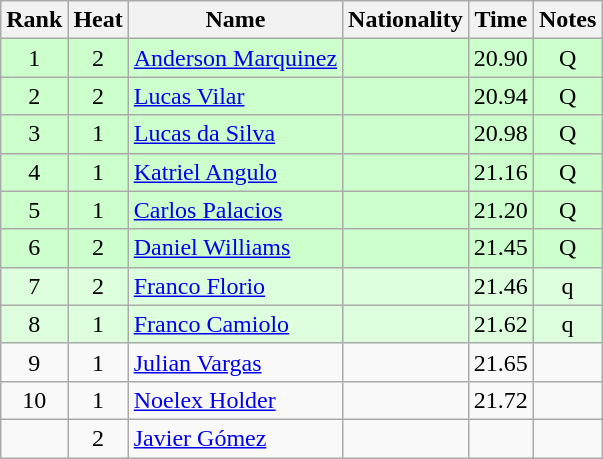<table class="wikitable sortable" style="text-align:center">
<tr>
<th>Rank</th>
<th>Heat</th>
<th>Name</th>
<th>Nationality</th>
<th>Time</th>
<th>Notes</th>
</tr>
<tr bgcolor=ccffcc>
<td>1</td>
<td>2</td>
<td align=left><a href='#'>Anderson Marquinez</a></td>
<td align=left></td>
<td>20.90</td>
<td>Q</td>
</tr>
<tr bgcolor=ccffcc>
<td>2</td>
<td>2</td>
<td align=left><a href='#'>Lucas Vilar</a></td>
<td align=left></td>
<td>20.94</td>
<td>Q</td>
</tr>
<tr bgcolor=ccffcc>
<td>3</td>
<td>1</td>
<td align=left><a href='#'>Lucas da Silva</a></td>
<td align=left></td>
<td>20.98</td>
<td>Q</td>
</tr>
<tr bgcolor=ccffcc>
<td>4</td>
<td>1</td>
<td align=left><a href='#'>Katriel Angulo</a></td>
<td align=left></td>
<td>21.16</td>
<td>Q</td>
</tr>
<tr bgcolor=ccffcc>
<td>5</td>
<td>1</td>
<td align=left><a href='#'>Carlos Palacios</a></td>
<td align=left></td>
<td>21.20</td>
<td>Q</td>
</tr>
<tr bgcolor=ccffcc>
<td>6</td>
<td>2</td>
<td align=left><a href='#'>Daniel Williams</a></td>
<td align=left></td>
<td>21.45</td>
<td>Q</td>
</tr>
<tr bgcolor=ddffdd>
<td>7</td>
<td>2</td>
<td align=left><a href='#'>Franco Florio</a></td>
<td align=left></td>
<td>21.46</td>
<td>q</td>
</tr>
<tr bgcolor=ddffdd>
<td>8</td>
<td>1</td>
<td align=left><a href='#'>Franco Camiolo</a></td>
<td align=left></td>
<td>21.62</td>
<td>q</td>
</tr>
<tr>
<td>9</td>
<td>1</td>
<td align=left><a href='#'>Julian Vargas</a></td>
<td align=left></td>
<td>21.65</td>
<td></td>
</tr>
<tr>
<td>10</td>
<td>1</td>
<td align=left><a href='#'>Noelex Holder</a></td>
<td align=left></td>
<td>21.72</td>
<td></td>
</tr>
<tr>
<td></td>
<td>2</td>
<td align=left><a href='#'>Javier Gómez</a></td>
<td align=left></td>
<td></td>
<td></td>
</tr>
</table>
